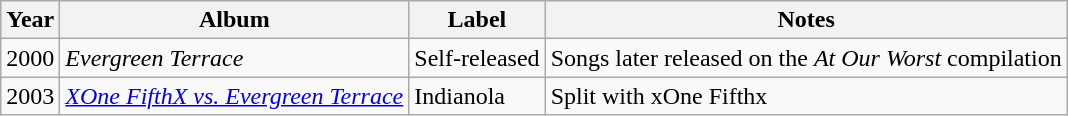<table class=wikitable>
<tr>
<th>Year</th>
<th>Album</th>
<th>Label</th>
<th>Notes</th>
</tr>
<tr>
<td>2000</td>
<td><em>Evergreen Terrace</em></td>
<td>Self-released</td>
<td>Songs later released on the <em>At Our Worst</em> compilation</td>
</tr>
<tr>
<td>2003</td>
<td><em><a href='#'>XOne FifthX vs. Evergreen Terrace</a></em></td>
<td>Indianola</td>
<td>Split with xOne Fifthx</td>
</tr>
</table>
